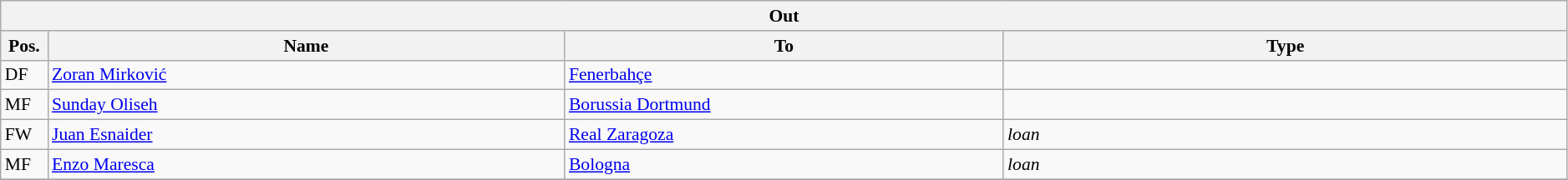<table class="wikitable" style="font-size:90%;width:99%;">
<tr>
<th colspan="4">Out</th>
</tr>
<tr>
<th width=3%>Pos.</th>
<th width=33%>Name</th>
<th width=28%>To</th>
<th width=36%>Type</th>
</tr>
<tr>
<td>DF</td>
<td><a href='#'>Zoran Mirković</a></td>
<td><a href='#'>Fenerbahçe</a></td>
<td></td>
</tr>
<tr>
<td>MF</td>
<td><a href='#'>Sunday Oliseh</a></td>
<td><a href='#'>Borussia Dortmund</a></td>
<td></td>
</tr>
<tr>
<td>FW</td>
<td><a href='#'>Juan Esnaider</a></td>
<td><a href='#'>Real Zaragoza</a></td>
<td><em>loan</em></td>
</tr>
<tr>
<td>MF</td>
<td><a href='#'>Enzo Maresca</a></td>
<td><a href='#'>Bologna</a></td>
<td><em>loan</em></td>
</tr>
<tr>
</tr>
</table>
